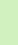<table class="toccolours" style="margin-left: 2em; margin-bottom: 1em; margin-top: 1em; margin-right: 10em; background:#D0F0C0; color:black; max-width: 100%;" cellspacing="5">
<tr>
<td style="text-align: left;"><br></td>
</tr>
</table>
